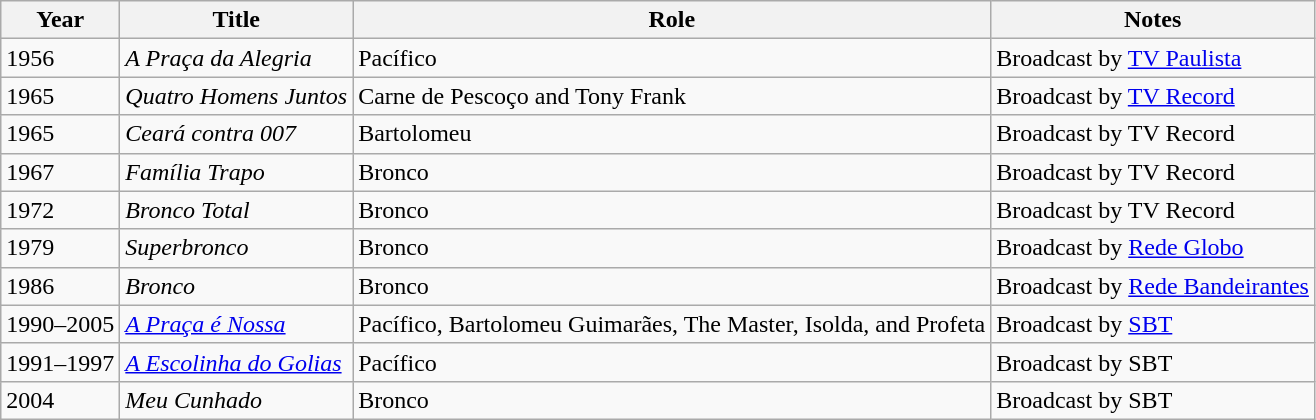<table class="wikitable sortable">
<tr>
<th>Year</th>
<th>Title</th>
<th>Role</th>
<th class="unsortable">Notes</th>
</tr>
<tr>
<td>1956</td>
<td><em>A Praça da Alegria</em></td>
<td>Pacífico</td>
<td>Broadcast by <a href='#'>TV Paulista</a></td>
</tr>
<tr>
<td>1965</td>
<td><em>Quatro Homens Juntos</em></td>
<td>Carne de Pescoço and Tony Frank</td>
<td>Broadcast by <a href='#'>TV Record</a></td>
</tr>
<tr>
<td>1965</td>
<td><em>Ceará contra 007</em></td>
<td>Bartolomeu</td>
<td>Broadcast by TV Record</td>
</tr>
<tr>
<td>1967</td>
<td><em>Família Trapo</em></td>
<td>Bronco</td>
<td>Broadcast by TV Record</td>
</tr>
<tr>
<td>1972</td>
<td><em>Bronco Total</em></td>
<td>Bronco</td>
<td>Broadcast by TV Record</td>
</tr>
<tr>
<td>1979</td>
<td><em>Superbronco</em></td>
<td>Bronco</td>
<td>Broadcast by <a href='#'>Rede Globo</a></td>
</tr>
<tr>
<td>1986</td>
<td><em>Bronco</em></td>
<td>Bronco</td>
<td>Broadcast by <a href='#'>Rede Bandeirantes</a></td>
</tr>
<tr>
<td>1990–2005</td>
<td><em><a href='#'>A Praça é Nossa</a></em></td>
<td>Pacífico, Bartolomeu Guimarães, The Master, Isolda, and Profeta</td>
<td>Broadcast by <a href='#'>SBT</a></td>
</tr>
<tr>
<td>1991–1997</td>
<td><em><a href='#'>A Escolinha do Golias</a></em></td>
<td>Pacífico</td>
<td>Broadcast by SBT</td>
</tr>
<tr>
<td>2004</td>
<td><em>Meu Cunhado</em></td>
<td>Bronco</td>
<td>Broadcast by SBT</td>
</tr>
</table>
